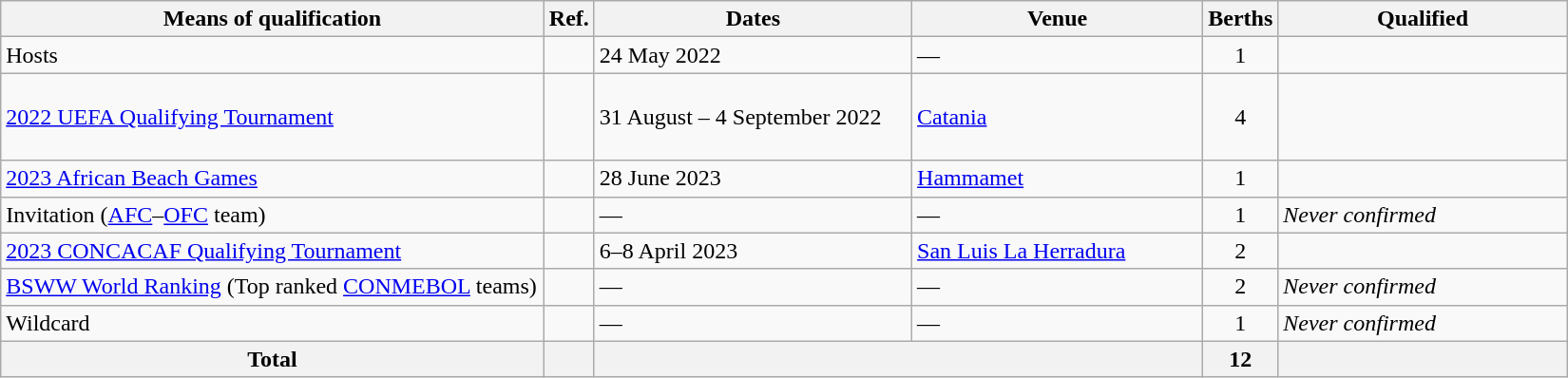<table class="wikitable" width=1100>
<tr>
<th width=38%>Means of qualification</th>
<th>Ref.</th>
<th width=22%>Dates</th>
<th width=20%>Venue</th>
<th>Berths</th>
<th width=20%>Qualified</th>
</tr>
<tr>
<td>Hosts</td>
<td></td>
<td>24 May 2022</td>
<td>—</td>
<td align=center>1</td>
<td></td>
</tr>
<tr>
<td><a href='#'>2022 UEFA Qualifying Tournament</a></td>
<td></td>
<td>31 August – 4 September 2022</td>
<td> <a href='#'>Catania</a></td>
<td align=center>4</td>
<td><br><br><br></td>
</tr>
<tr>
<td><a href='#'>2023 African Beach Games</a></td>
<td></td>
<td>28 June 2023</td>
<td> <a href='#'>Hammamet</a></td>
<td align=center>1</td>
<td></td>
</tr>
<tr>
<td>Invitation (<a href='#'>AFC</a>–<a href='#'>OFC</a> team)</td>
<td></td>
<td>—</td>
<td>—</td>
<td align=center>1</td>
<td><em>Never confirmed</em></td>
</tr>
<tr>
<td><a href='#'>2023 CONCACAF Qualifying Tournament</a></td>
<td></td>
<td>6–8 April 2023</td>
<td> <a href='#'>San Luis La Herradura</a></td>
<td align=center>2</td>
<td><br></td>
</tr>
<tr>
<td><a href='#'>BSWW World Ranking</a> (Top ranked <a href='#'>CONMEBOL</a> teams)</td>
<td></td>
<td>—</td>
<td>—</td>
<td align=center>2</td>
<td><em>Never confirmed</em></td>
</tr>
<tr>
<td>Wildcard</td>
<td></td>
<td>—</td>
<td>—</td>
<td align=center>1</td>
<td><em>Never confirmed</em></td>
</tr>
<tr>
<th>Total</th>
<th></th>
<th colspan=2> </th>
<th>12</th>
<th></th>
</tr>
</table>
